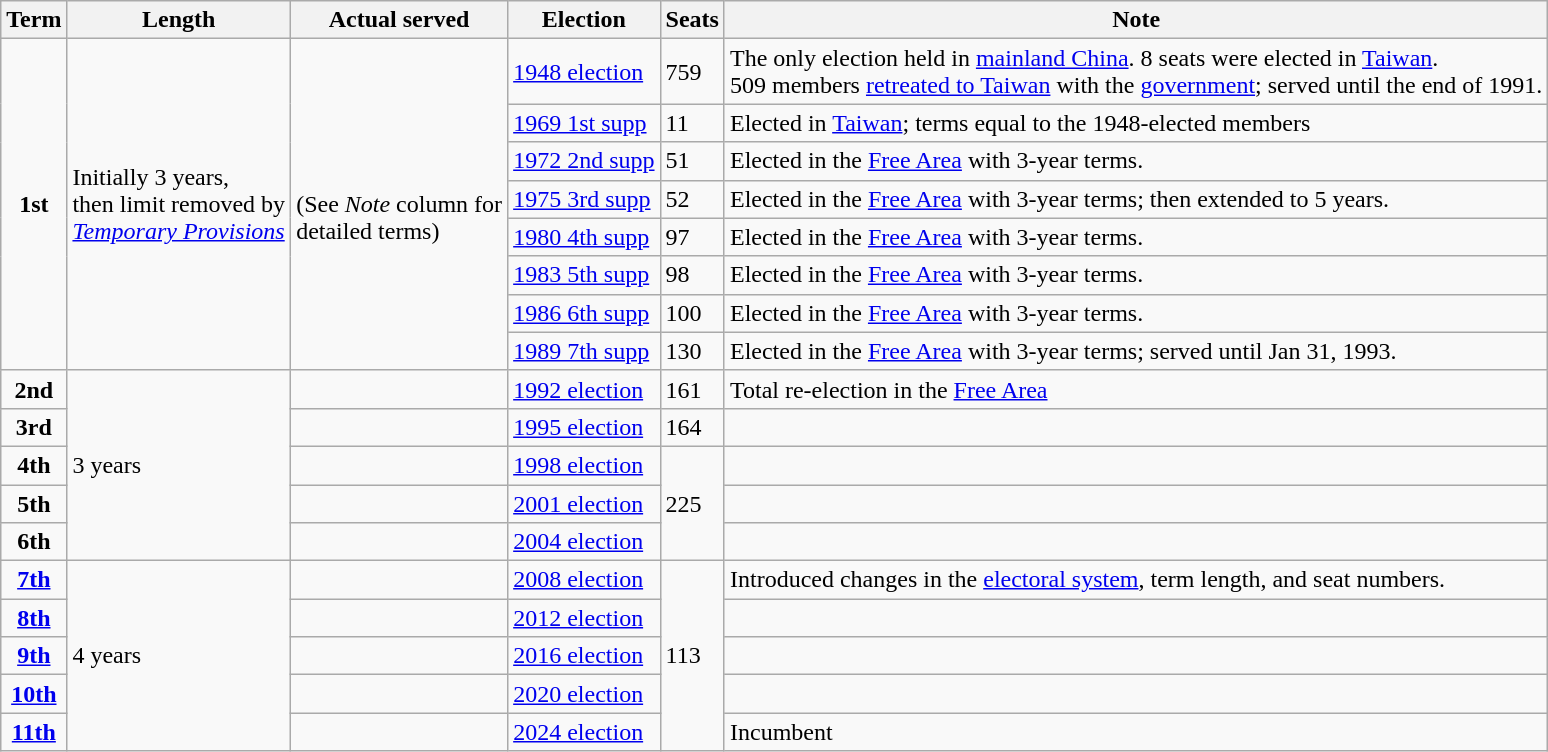<table class=wikitable>
<tr>
<th>Term</th>
<th>Length</th>
<th>Actual served</th>
<th>Election</th>
<th>Seats</th>
<th>Note</th>
</tr>
<tr>
<td align=center rowspan=8><strong>1st</strong></td>
<td rowspan=8>Initially 3 years,<br>then limit removed by<br><em><a href='#'>Temporary Provisions</a></em></td>
<td rowspan=8><br>(See <em>Note</em> column for<br>detailed terms)</td>
<td><a href='#'>1948 election</a></td>
<td>759</td>
<td>The only election held in <a href='#'>mainland China</a>. 8 seats were elected in <a href='#'>Taiwan</a>.<br>509 members <a href='#'>retreated to Taiwan</a> with the <a href='#'>government</a>; served until the end of 1991.</td>
</tr>
<tr>
<td><a href='#'>1969 1st supp</a></td>
<td>11</td>
<td>Elected in <a href='#'>Taiwan</a>; terms equal to the 1948-elected members</td>
</tr>
<tr>
<td><a href='#'>1972 2nd supp</a></td>
<td>51</td>
<td>Elected in the <a href='#'>Free Area</a> with 3-year terms.</td>
</tr>
<tr>
<td><a href='#'>1975 3rd supp</a></td>
<td>52</td>
<td>Elected in the <a href='#'>Free Area</a> with 3-year terms; then extended to 5 years.</td>
</tr>
<tr>
<td><a href='#'>1980 4th supp</a></td>
<td>97</td>
<td>Elected in the <a href='#'>Free Area</a> with 3-year terms.</td>
</tr>
<tr>
<td><a href='#'>1983 5th supp</a></td>
<td>98</td>
<td>Elected in the <a href='#'>Free Area</a> with 3-year terms.</td>
</tr>
<tr>
<td><a href='#'>1986 6th supp</a></td>
<td>100</td>
<td>Elected in the <a href='#'>Free Area</a> with 3-year terms.</td>
</tr>
<tr>
<td><a href='#'>1989 7th supp</a></td>
<td>130</td>
<td>Elected in the <a href='#'>Free Area</a> with 3-year terms; served until Jan 31, 1993.</td>
</tr>
<tr>
<td align=center><strong>2nd</strong></td>
<td rowspan=5>3 years</td>
<td></td>
<td><a href='#'>1992 election</a></td>
<td>161</td>
<td>Total re-election in the <a href='#'>Free Area</a></td>
</tr>
<tr>
<td align=center><strong>3rd</strong></td>
<td></td>
<td><a href='#'>1995 election</a></td>
<td>164</td>
<td></td>
</tr>
<tr>
<td align=center><strong>4th</strong></td>
<td></td>
<td><a href='#'>1998 election</a></td>
<td rowspan=3>225</td>
<td></td>
</tr>
<tr>
<td align=center><strong>5th</strong></td>
<td></td>
<td><a href='#'>2001 election</a></td>
<td></td>
</tr>
<tr>
<td align=center><strong>6th</strong></td>
<td></td>
<td><a href='#'>2004 election</a></td>
<td></td>
</tr>
<tr>
<td align=center><strong><a href='#'>7th</a></strong></td>
<td rowspan=5>4 years</td>
<td></td>
<td><a href='#'>2008 election</a></td>
<td rowspan=5>113</td>
<td>Introduced changes in the <a href='#'>electoral system</a>, term length, and seat numbers.</td>
</tr>
<tr>
<td align=center><strong><a href='#'>8th</a></strong></td>
<td></td>
<td><a href='#'>2012 election</a></td>
<td></td>
</tr>
<tr>
<td align=center><strong><a href='#'>9th</a></strong></td>
<td></td>
<td><a href='#'>2016 election</a></td>
<td></td>
</tr>
<tr>
<td align=center><strong><a href='#'>10th</a></strong></td>
<td></td>
<td><a href='#'>2020 election</a></td>
<td></td>
</tr>
<tr>
<td align=center><strong><a href='#'>11th</a></strong></td>
<td></td>
<td><a href='#'>2024 election</a></td>
<td>Incumbent</td>
</tr>
</table>
